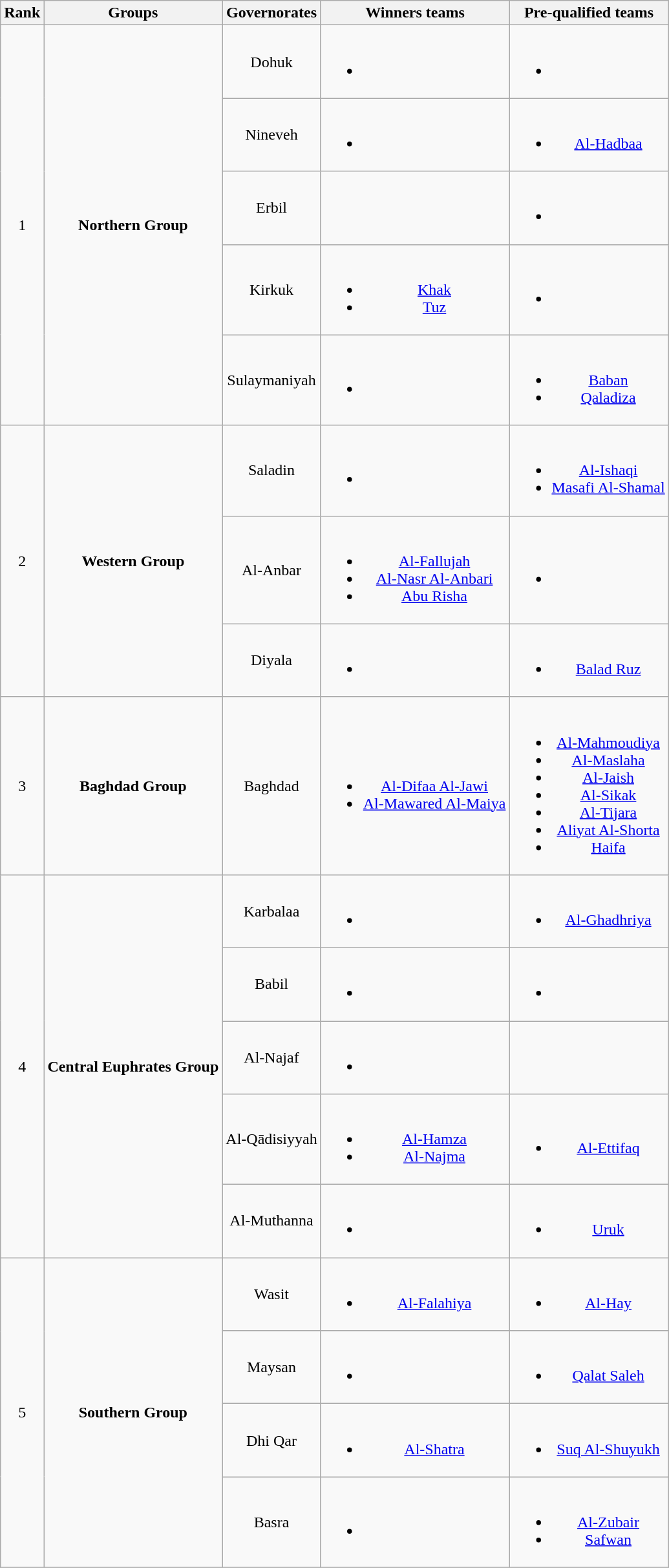<table class="wikitable" style="text-align:center">
<tr>
<th>Rank</th>
<th>Groups</th>
<th>Governorates</th>
<th>Winners teams</th>
<th>Pre-qualified teams</th>
</tr>
<tr>
<td rowspan=5>1</td>
<td rowspan=5><strong>Northern Group</strong></td>
<td>Dohuk</td>
<td><br><ul><li></li></ul></td>
<td><br><ul><li></li></ul></td>
</tr>
<tr>
<td>Nineveh</td>
<td><br><ul><li></li></ul></td>
<td><br><ul><li><a href='#'>Al-Hadbaa</a></li></ul></td>
</tr>
<tr>
<td>Erbil</td>
<td></td>
<td><br><ul><li></li></ul></td>
</tr>
<tr>
<td>Kirkuk</td>
<td><br><ul><li><a href='#'>Khak</a></li><li><a href='#'>Tuz</a></li></ul></td>
<td><br><ul><li></li></ul></td>
</tr>
<tr>
<td>Sulaymaniyah</td>
<td><br><ul><li></li></ul></td>
<td><br><ul><li><a href='#'>Baban</a></li><li><a href='#'>Qaladiza</a></li></ul></td>
</tr>
<tr>
<td rowspan=3>2</td>
<td rowspan=3><strong>Western Group</strong></td>
<td>Saladin</td>
<td><br><ul><li></li></ul></td>
<td><br><ul><li><a href='#'>Al-Ishaqi</a></li><li><a href='#'>Masafi Al-Shamal</a></li></ul></td>
</tr>
<tr>
<td>Al-Anbar</td>
<td><br><ul><li><a href='#'>Al-Fallujah</a></li><li><a href='#'>Al-Nasr Al-Anbari</a></li><li><a href='#'>Abu Risha</a></li></ul></td>
<td><br><ul><li></li></ul></td>
</tr>
<tr>
<td>Diyala</td>
<td><br><ul><li></li></ul></td>
<td><br><ul><li><a href='#'>Balad Ruz</a></li></ul></td>
</tr>
<tr>
<td rowspan=1>3</td>
<td rowspan=1><strong>Baghdad Group</strong></td>
<td>Baghdad</td>
<td><br><ul><li><a href='#'>Al-Difaa Al-Jawi</a></li><li><a href='#'>Al-Mawared Al-Maiya</a></li></ul></td>
<td rowspan=1><br><ul><li><a href='#'>Al-Mahmoudiya</a></li><li><a href='#'>Al-Maslaha</a></li><li><a href='#'>Al-Jaish</a></li><li><a href='#'>Al-Sikak</a></li><li><a href='#'>Al-Tijara</a></li><li><a href='#'>Aliyat Al-Shorta</a></li><li><a href='#'>Haifa</a></li></ul></td>
</tr>
<tr>
<td rowspan=5>4</td>
<td rowspan=5><strong>Central Euphrates Group</strong></td>
<td>Karbalaa</td>
<td><br><ul><li></li></ul></td>
<td><br><ul><li><a href='#'>Al-Ghadhriya</a></li></ul></td>
</tr>
<tr>
<td>Babil</td>
<td><br><ul><li></li></ul></td>
<td><br><ul><li></li></ul></td>
</tr>
<tr>
<td>Al-Najaf</td>
<td><br><ul><li></li></ul></td>
<td></td>
</tr>
<tr>
<td>Al-Qādisiyyah</td>
<td><br><ul><li><a href='#'>Al-Hamza</a></li><li><a href='#'>Al-Najma</a></li></ul></td>
<td><br><ul><li><a href='#'>Al-Ettifaq</a></li></ul></td>
</tr>
<tr>
<td>Al-Muthanna</td>
<td><br><ul><li></li></ul></td>
<td><br><ul><li><a href='#'>Uruk</a></li></ul></td>
</tr>
<tr>
<td rowspan=4>5</td>
<td rowspan=4><strong>Southern Group</strong></td>
<td>Wasit</td>
<td><br><ul><li><a href='#'>Al-Falahiya</a></li></ul></td>
<td><br><ul><li><a href='#'>Al-Hay</a></li></ul></td>
</tr>
<tr>
<td>Maysan</td>
<td><br><ul><li></li></ul></td>
<td><br><ul><li><a href='#'>Qalat Saleh</a></li></ul></td>
</tr>
<tr>
<td>Dhi Qar</td>
<td><br><ul><li><a href='#'>Al-Shatra</a></li></ul></td>
<td><br><ul><li><a href='#'>Suq Al-Shuyukh</a></li></ul></td>
</tr>
<tr>
<td>Basra</td>
<td><br><ul><li></li></ul></td>
<td><br><ul><li><a href='#'>Al-Zubair</a></li><li><a href='#'>Safwan</a></li></ul></td>
</tr>
<tr>
</tr>
</table>
